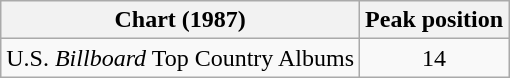<table class="wikitable">
<tr>
<th>Chart (1987)</th>
<th>Peak position</th>
</tr>
<tr>
<td>U.S. <em>Billboard</em> Top Country Albums</td>
<td align="center">14</td>
</tr>
</table>
